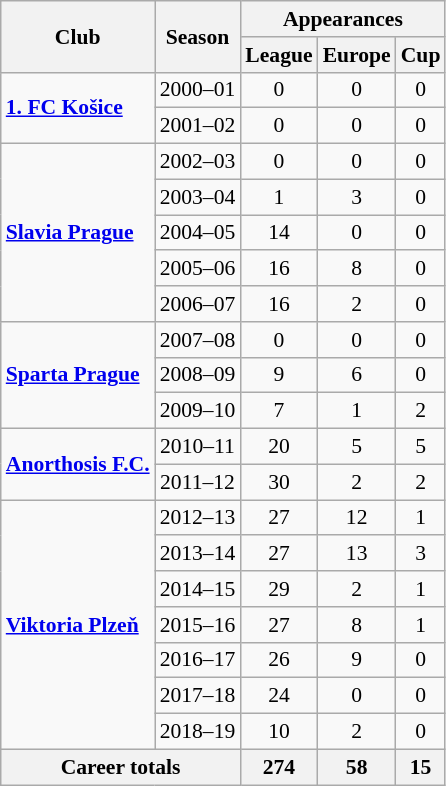<table class="wikitable" style="font-size:90%; text-align: center;">
<tr>
<th rowspan="2">Club</th>
<th rowspan="2">Season</th>
<th colspan="3">Appearances</th>
</tr>
<tr>
<th>League</th>
<th>Europe</th>
<th>Cup</th>
</tr>
<tr>
<td rowspan="2" align=left><strong><a href='#'>1. FC Košice</a></strong></td>
<td>2000–01</td>
<td>0</td>
<td>0</td>
<td>0</td>
</tr>
<tr>
<td>2001–02</td>
<td>0</td>
<td>0</td>
<td>0</td>
</tr>
<tr>
<td rowspan="5" align=left><strong><a href='#'>Slavia Prague</a></strong></td>
<td>2002–03</td>
<td>0</td>
<td>0</td>
<td>0</td>
</tr>
<tr>
<td>2003–04</td>
<td>1</td>
<td>3</td>
<td>0</td>
</tr>
<tr>
<td>2004–05</td>
<td>14</td>
<td>0</td>
<td>0</td>
</tr>
<tr>
<td>2005–06</td>
<td>16</td>
<td>8</td>
<td>0</td>
</tr>
<tr>
<td>2006–07</td>
<td>16</td>
<td>2</td>
<td>0</td>
</tr>
<tr>
<td rowspan="3" align=left><strong><a href='#'>Sparta Prague</a></strong></td>
<td>2007–08</td>
<td>0</td>
<td>0</td>
<td>0</td>
</tr>
<tr>
<td>2008–09</td>
<td>9</td>
<td>6</td>
<td>0</td>
</tr>
<tr>
<td>2009–10</td>
<td>7</td>
<td>1</td>
<td>2</td>
</tr>
<tr>
<td rowspan="2" align=left><strong><a href='#'>Anorthosis F.C.</a></strong></td>
<td>2010–11</td>
<td>20</td>
<td>5</td>
<td>5</td>
</tr>
<tr>
<td>2011–12</td>
<td>30</td>
<td>2</td>
<td>2</td>
</tr>
<tr>
<td rowspan="7" align=left><strong><a href='#'>Viktoria Plzeň</a></strong></td>
<td>2012–13</td>
<td>27</td>
<td>12</td>
<td>1</td>
</tr>
<tr>
<td>2013–14</td>
<td>27</td>
<td>13</td>
<td>3</td>
</tr>
<tr>
<td>2014–15</td>
<td>29</td>
<td>2</td>
<td>1</td>
</tr>
<tr>
<td>2015–16</td>
<td>27</td>
<td>8</td>
<td>1</td>
</tr>
<tr>
<td>2016–17</td>
<td>26</td>
<td>9</td>
<td>0</td>
</tr>
<tr>
<td>2017–18</td>
<td>24</td>
<td>0</td>
<td>0</td>
</tr>
<tr>
<td>2018–19</td>
<td>10</td>
<td>2</td>
<td>0</td>
</tr>
<tr>
<th colspan="2">Career totals</th>
<th>274</th>
<th>58</th>
<th>15</th>
</tr>
</table>
